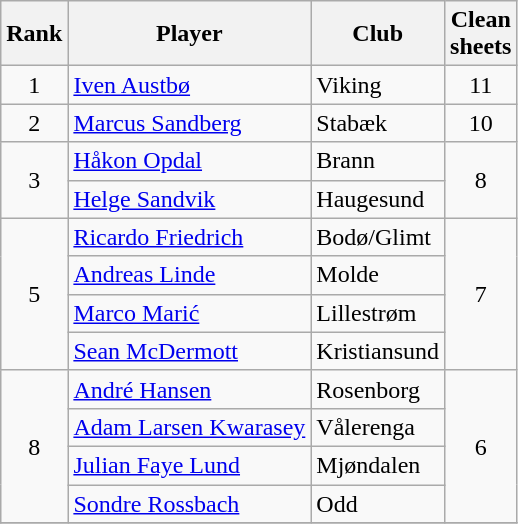<table class="wikitable" style="text-align:center">
<tr>
<th>Rank</th>
<th>Player</th>
<th>Club</th>
<th>Clean<br>sheets</th>
</tr>
<tr>
<td rowspan="1">1</td>
<td align="left"> <a href='#'>Iven Austbø</a></td>
<td align="left">Viking</td>
<td>11</td>
</tr>
<tr>
<td rowspan="1">2</td>
<td align="left"> <a href='#'>Marcus Sandberg</a></td>
<td align="left">Stabæk</td>
<td>10</td>
</tr>
<tr>
<td rowspan="2">3</td>
<td align="left"> <a href='#'>Håkon Opdal</a></td>
<td align="left">Brann</td>
<td rowspan="2">8</td>
</tr>
<tr>
<td align="left"> <a href='#'>Helge Sandvik</a></td>
<td align="left">Haugesund</td>
</tr>
<tr>
<td rowspan="4">5</td>
<td align="left"> <a href='#'>Ricardo Friedrich</a></td>
<td align="left">Bodø/Glimt</td>
<td rowspan="4">7</td>
</tr>
<tr>
<td align="left"> <a href='#'>Andreas Linde</a></td>
<td align="left">Molde</td>
</tr>
<tr>
<td align="left"> <a href='#'>Marco Marić</a></td>
<td align="left">Lillestrøm</td>
</tr>
<tr>
<td align="left"> <a href='#'>Sean McDermott</a></td>
<td align="left">Kristiansund</td>
</tr>
<tr>
<td rowspan="4">8</td>
<td align="left"> <a href='#'>André Hansen</a></td>
<td align="left">Rosenborg</td>
<td rowspan="4">6</td>
</tr>
<tr>
<td align="left"> <a href='#'>Adam Larsen Kwarasey</a></td>
<td align="left">Vålerenga</td>
</tr>
<tr>
<td align="left"> <a href='#'>Julian Faye Lund</a></td>
<td align="left">Mjøndalen</td>
</tr>
<tr>
<td align="left"> <a href='#'>Sondre Rossbach</a></td>
<td align="left">Odd</td>
</tr>
<tr>
</tr>
</table>
